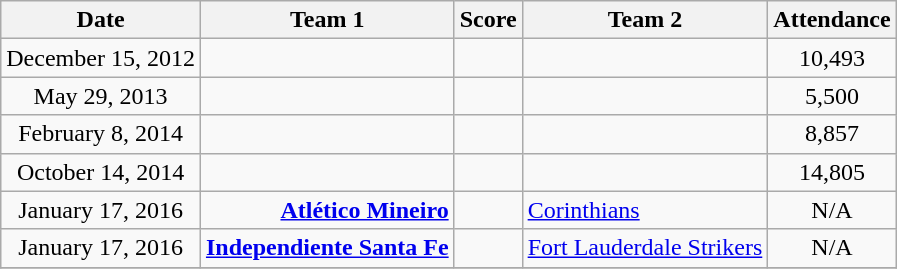<table class="wikitable" style="text-align:center;">
<tr>
<th style=>Date</th>
<th style=>Team 1</th>
<th style=>Score</th>
<th style=>Team 2</th>
<th style=>Attendance</th>
</tr>
<tr>
<td>December 15, 2012</td>
<td align=right><strong> </strong></td>
<td></td>
<td align=left></td>
<td>10,493</td>
</tr>
<tr>
<td>May 29, 2013</td>
<td align=right></td>
<td></td>
<td align=left><strong></strong></td>
<td>5,500</td>
</tr>
<tr>
<td>February 8, 2014</td>
<td align=right><strong></strong></td>
<td></td>
<td align=left></td>
<td>8,857</td>
</tr>
<tr>
<td>October 14, 2014</td>
<td align=right></td>
<td></td>
<td align=left></td>
<td>14,805</td>
</tr>
<tr>
<td>January 17, 2016</td>
<td align=right><strong><a href='#'>Atlético Mineiro</a></strong> </td>
<td></td>
<td align=left> <a href='#'>Corinthians</a></td>
<td>N/A</td>
</tr>
<tr>
<td>January 17, 2016</td>
<td align=right><strong><a href='#'>Independiente Santa Fe</a></strong> </td>
<td></td>
<td align=left> <a href='#'>Fort Lauderdale Strikers</a></td>
<td>N/A</td>
</tr>
<tr>
</tr>
</table>
